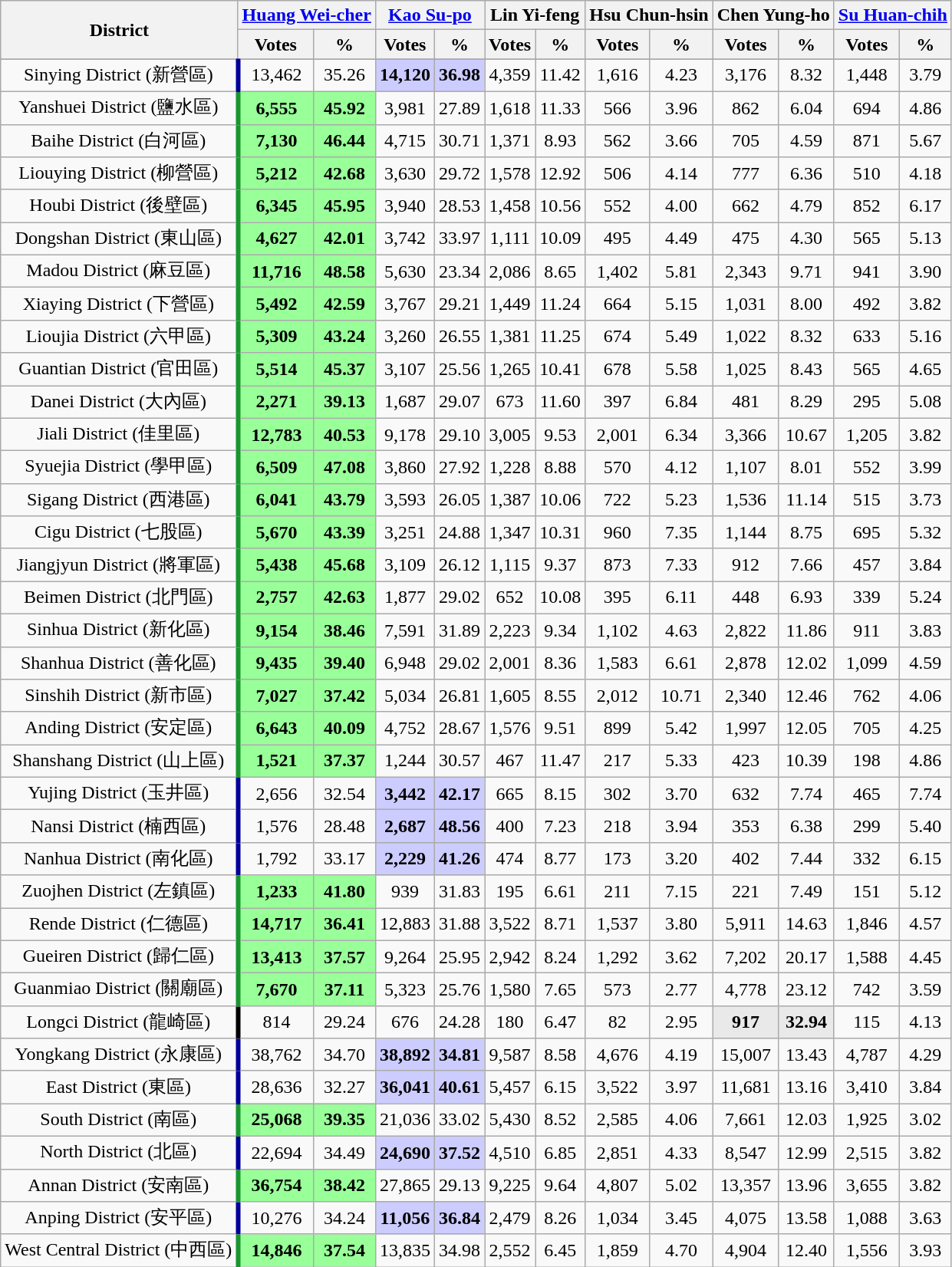<table class="wikitable collapsible sortable" style="text-align:center">
<tr>
<th rowspan=2;">District</th>
<th colspan=2; border-bottom:4px solid #1B9431;"> <a href='#'>Huang Wei-cher</a></th>
<th colspan=2; border-bottom:4px solid #000099;"> <a href='#'>Kao Su-po</a></th>
<th colspan=2; border-bottom:4px solid #707070;"> Lin Yi-feng</th>
<th colspan=2; border-bottom:4px solid #707070;"> Hsu Chun-hsin</th>
<th colspan=2; border-bottom:4px solid #000000;"> Chen Yung-ho</th>
<th colspan=2; border-bottom:4px solid #000000;"> <a href='#'>Su Huan-chih</a></th>
</tr>
<tr>
<th>Votes</th>
<th>%</th>
<th>Votes</th>
<th>%</th>
<th>Votes</th>
<th>%</th>
<th>Votes</th>
<th>%</th>
<th>Votes</th>
<th>%</th>
<th>Votes</th>
<th>%</th>
</tr>
<tr>
</tr>
<tr>
<td style="border-right:4px solid #000099;">Sinying District (新營區)</td>
<td>13,462</td>
<td>35.26</td>
<td style="background-color:#CCCCFF;"><strong>14,120</strong></td>
<td style="background-color:#CCCCFF;"><strong>36.98</strong></td>
<td>4,359</td>
<td>11.42</td>
<td>1,616</td>
<td>4.23</td>
<td>3,176</td>
<td>8.32</td>
<td>1,448</td>
<td>3.79</td>
</tr>
<tr>
<td style="border-right:4px solid #1B9431;">Yanshuei District (鹽水區)</td>
<td style="background-color:#99FF99;"><strong>6,555</strong></td>
<td style="background-color:#99FF99;"><strong>45.92</strong></td>
<td>3,981</td>
<td>27.89</td>
<td>1,618</td>
<td>11.33</td>
<td>566</td>
<td>3.96</td>
<td>862</td>
<td>6.04</td>
<td>694</td>
<td>4.86</td>
</tr>
<tr>
<td style="border-right:4px solid #1B9431;">Baihe District (白河區)</td>
<td style="background-color:#99FF99;"><strong>7,130</strong></td>
<td style="background-color:#99FF99;"><strong>46.44</strong></td>
<td>4,715</td>
<td>30.71</td>
<td>1,371</td>
<td>8.93</td>
<td>562</td>
<td>3.66</td>
<td>705</td>
<td>4.59</td>
<td>871</td>
<td>5.67</td>
</tr>
<tr>
<td style="border-right:4px solid #1B9431;">Liouying District (柳營區)</td>
<td style="background-color:#99FF99;"><strong>5,212</strong></td>
<td style="background-color:#99FF99;"><strong>42.68</strong></td>
<td>3,630</td>
<td>29.72</td>
<td>1,578</td>
<td>12.92</td>
<td>506</td>
<td>4.14</td>
<td>777</td>
<td>6.36</td>
<td>510</td>
<td>4.18</td>
</tr>
<tr>
<td style="border-right:4px solid #1B9431;">Houbi District (後壁區)</td>
<td style="background-color:#99FF99;"><strong>6,345</strong></td>
<td style="background-color:#99FF99;"><strong>45.95</strong></td>
<td>3,940</td>
<td>28.53</td>
<td>1,458</td>
<td>10.56</td>
<td>552</td>
<td>4.00</td>
<td>662</td>
<td>4.79</td>
<td>852</td>
<td>6.17</td>
</tr>
<tr>
<td style="border-right:4px solid #1B9431;">Dongshan District (東山區)</td>
<td style="background-color:#99FF99;"><strong>4,627</strong></td>
<td style="background-color:#99FF99;"><strong>42.01</strong></td>
<td>3,742</td>
<td>33.97</td>
<td>1,111</td>
<td>10.09</td>
<td>495</td>
<td>4.49</td>
<td>475</td>
<td>4.30</td>
<td>565</td>
<td>5.13</td>
</tr>
<tr>
<td style="border-right:4px solid #1B9431;">Madou District (麻豆區)</td>
<td style="background-color:#99FF99;"><strong>11,716</strong></td>
<td style="background-color:#99FF99;"><strong>48.58</strong></td>
<td>5,630</td>
<td>23.34</td>
<td>2,086</td>
<td>8.65</td>
<td>1,402</td>
<td>5.81</td>
<td>2,343</td>
<td>9.71</td>
<td>941</td>
<td>3.90</td>
</tr>
<tr>
<td style="border-right:4px solid #1B9431;">Xiaying District (下營區)</td>
<td style="background-color:#99FF99;"><strong>5,492</strong></td>
<td style="background-color:#99FF99;"><strong>42.59</strong></td>
<td>3,767</td>
<td>29.21</td>
<td>1,449</td>
<td>11.24</td>
<td>664</td>
<td>5.15</td>
<td>1,031</td>
<td>8.00</td>
<td>492</td>
<td>3.82</td>
</tr>
<tr>
<td style="border-right:4px solid #1B9431;">Lioujia District (六甲區)</td>
<td style="background-color:#99FF99;"><strong>5,309</strong></td>
<td style="background-color:#99FF99;"><strong>43.24</strong></td>
<td>3,260</td>
<td>26.55</td>
<td>1,381</td>
<td>11.25</td>
<td>674</td>
<td>5.49</td>
<td>1,022</td>
<td>8.32</td>
<td>633</td>
<td>5.16</td>
</tr>
<tr>
<td style="border-right:4px solid #1B9431;">Guantian District (官田區)</td>
<td style="background-color:#99FF99;"><strong>5,514</strong></td>
<td style="background-color:#99FF99;"><strong>45.37</strong></td>
<td>3,107</td>
<td>25.56</td>
<td>1,265</td>
<td>10.41</td>
<td>678</td>
<td>5.58</td>
<td>1,025</td>
<td>8.43</td>
<td>565</td>
<td>4.65</td>
</tr>
<tr>
<td style="border-right:4px solid #1B9431;">Danei District (大內區)</td>
<td style="background-color:#99FF99;"><strong>2,271</strong></td>
<td style="background-color:#99FF99;"><strong>39.13</strong></td>
<td>1,687</td>
<td>29.07</td>
<td>673</td>
<td>11.60</td>
<td>397</td>
<td>6.84</td>
<td>481</td>
<td>8.29</td>
<td>295</td>
<td>5.08</td>
</tr>
<tr>
<td style="border-right:4px solid #1B9431;">Jiali District (佳里區)</td>
<td style="background-color:#99FF99;"><strong>12,783</strong></td>
<td style="background-color:#99FF99;"><strong>40.53</strong></td>
<td>9,178</td>
<td>29.10</td>
<td>3,005</td>
<td>9.53</td>
<td>2,001</td>
<td>6.34</td>
<td>3,366</td>
<td>10.67</td>
<td>1,205</td>
<td>3.82</td>
</tr>
<tr>
<td style="border-right:4px solid #1B9431;">Syuejia District (學甲區)</td>
<td style="background-color:#99FF99;"><strong>6,509</strong></td>
<td style="background-color:#99FF99;"><strong>47.08</strong></td>
<td>3,860</td>
<td>27.92</td>
<td>1,228</td>
<td>8.88</td>
<td>570</td>
<td>4.12</td>
<td>1,107</td>
<td>8.01</td>
<td>552</td>
<td>3.99</td>
</tr>
<tr>
<td style="border-right:4px solid #1B9431;">Sigang District (西港區)</td>
<td style="background-color:#99FF99;"><strong>6,041</strong></td>
<td style="background-color:#99FF99;"><strong>43.79</strong></td>
<td>3,593</td>
<td>26.05</td>
<td>1,387</td>
<td>10.06</td>
<td>722</td>
<td>5.23</td>
<td>1,536</td>
<td>11.14</td>
<td>515</td>
<td>3.73</td>
</tr>
<tr>
<td style="border-right:4px solid #1B9431;">Cigu District (七股區)</td>
<td style="background-color:#99FF99;"><strong>5,670</strong></td>
<td style="background-color:#99FF99;"><strong>43.39</strong></td>
<td>3,251</td>
<td>24.88</td>
<td>1,347</td>
<td>10.31</td>
<td>960</td>
<td>7.35</td>
<td>1,144</td>
<td>8.75</td>
<td>695</td>
<td>5.32</td>
</tr>
<tr>
<td style="border-right:4px solid #1B9431;">Jiangjyun District (將軍區)</td>
<td style="background-color:#99FF99;"><strong>5,438</strong></td>
<td style="background-color:#99FF99;"><strong>45.68</strong></td>
<td>3,109</td>
<td>26.12</td>
<td>1,115</td>
<td>9.37</td>
<td>873</td>
<td>7.33</td>
<td>912</td>
<td>7.66</td>
<td>457</td>
<td>3.84</td>
</tr>
<tr>
<td style="border-right:4px solid #1B9431;">Beimen District (北門區)</td>
<td style="background-color:#99FF99;"><strong>2,757</strong></td>
<td style="background-color:#99FF99;"><strong>42.63</strong></td>
<td>1,877</td>
<td>29.02</td>
<td>652</td>
<td>10.08</td>
<td>395</td>
<td>6.11</td>
<td>448</td>
<td>6.93</td>
<td>339</td>
<td>5.24</td>
</tr>
<tr>
<td style="border-right:4px solid #1B9431;">Sinhua District (新化區)</td>
<td style="background-color:#99FF99;"><strong>9,154</strong></td>
<td style="background-color:#99FF99;"><strong>38.46</strong></td>
<td>7,591</td>
<td>31.89</td>
<td>2,223</td>
<td>9.34</td>
<td>1,102</td>
<td>4.63</td>
<td>2,822</td>
<td>11.86</td>
<td>911</td>
<td>3.83</td>
</tr>
<tr>
<td style="border-right:4px solid #1B9431;">Shanhua District (善化區)</td>
<td style="background-color:#99FF99;"><strong>9,435</strong></td>
<td style="background-color:#99FF99;"><strong>39.40</strong></td>
<td>6,948</td>
<td>29.02</td>
<td>2,001</td>
<td>8.36</td>
<td>1,583</td>
<td>6.61</td>
<td>2,878</td>
<td>12.02</td>
<td>1,099</td>
<td>4.59</td>
</tr>
<tr>
<td style="border-right:4px solid #1B9431;">Sinshih District (新市區)</td>
<td style="background-color:#99FF99;"><strong>7,027</strong></td>
<td style="background-color:#99FF99;"><strong>37.42</strong></td>
<td>5,034</td>
<td>26.81</td>
<td>1,605</td>
<td>8.55</td>
<td>2,012</td>
<td>10.71</td>
<td>2,340</td>
<td>12.46</td>
<td>762</td>
<td>4.06</td>
</tr>
<tr>
<td style="border-right:4px solid #1B9431;">Anding District (安定區)</td>
<td style="background-color:#99FF99;"><strong>6,643</strong></td>
<td style="background-color:#99FF99;"><strong>40.09</strong></td>
<td>4,752</td>
<td>28.67</td>
<td>1,576</td>
<td>9.51</td>
<td>899</td>
<td>5.42</td>
<td>1,997</td>
<td>12.05</td>
<td>705</td>
<td>4.25</td>
</tr>
<tr>
<td style="border-right:4px solid #1B9431;">Shanshang District (山上區)</td>
<td style="background-color:#99FF99;"><strong>1,521</strong></td>
<td style="background-color:#99FF99;"><strong>37.37</strong></td>
<td>1,244</td>
<td>30.57</td>
<td>467</td>
<td>11.47</td>
<td>217</td>
<td>5.33</td>
<td>423</td>
<td>10.39</td>
<td>198</td>
<td>4.86</td>
</tr>
<tr>
<td style="border-right:4px solid #000099;">Yujing District (玉井區)</td>
<td>2,656</td>
<td>32.54</td>
<td style="background-color:#CCCCFF;"><strong>3,442</strong></td>
<td style="background-color:#CCCCFF;"><strong>42.17</strong></td>
<td>665</td>
<td>8.15</td>
<td>302</td>
<td>3.70</td>
<td>632</td>
<td>7.74</td>
<td>465</td>
<td>7.74</td>
</tr>
<tr>
<td style="border-right:4px solid #000099;">Nansi District (楠西區)</td>
<td>1,576</td>
<td>28.48</td>
<td style="background-color:#CCCCFF;"><strong>2,687</strong></td>
<td style="background-color:#CCCCFF;"><strong>48.56</strong></td>
<td>400</td>
<td>7.23</td>
<td>218</td>
<td>3.94</td>
<td>353</td>
<td>6.38</td>
<td>299</td>
<td>5.40</td>
</tr>
<tr>
<td style="border-right:4px solid #000099;">Nanhua District (南化區)</td>
<td>1,792</td>
<td>33.17</td>
<td style="background-color:#CCCCFF;"><strong>2,229</strong></td>
<td style="background-color:#CCCCFF;"><strong>41.26</strong></td>
<td>474</td>
<td>8.77</td>
<td>173</td>
<td>3.20</td>
<td>402</td>
<td>7.44</td>
<td>332</td>
<td>6.15</td>
</tr>
<tr>
<td style="border-right:4px solid #1B9431;">Zuojhen District (左鎮區)</td>
<td style="background-color:#99FF99;"><strong>1,233</strong></td>
<td style="background-color:#99FF99;"><strong>41.80</strong></td>
<td>939</td>
<td>31.83</td>
<td>195</td>
<td>6.61</td>
<td>211</td>
<td>7.15</td>
<td>221</td>
<td>7.49</td>
<td>151</td>
<td>5.12</td>
</tr>
<tr>
<td style="border-right:4px solid #1B9431;">Rende District (仁德區)</td>
<td style="background-color:#99FF99;"><strong>14,717</strong></td>
<td style="background-color:#99FF99;"><strong>36.41</strong></td>
<td>12,883</td>
<td>31.88</td>
<td>3,522</td>
<td>8.71</td>
<td>1,537</td>
<td>3.80</td>
<td>5,911</td>
<td>14.63</td>
<td>1,846</td>
<td>4.57</td>
</tr>
<tr>
<td style="border-right:4px solid #1B9431;">Gueiren District (歸仁區)</td>
<td style="background-color:#99FF99;"><strong>13,413</strong></td>
<td style="background-color:#99FF99;"><strong>37.57</strong></td>
<td>9,264</td>
<td>25.95</td>
<td>2,942</td>
<td>8.24</td>
<td>1,292</td>
<td>3.62</td>
<td>7,202</td>
<td>20.17</td>
<td>1,588</td>
<td>4.45</td>
</tr>
<tr>
<td style="border-right:4px solid #1B9431;">Guanmiao District (關廟區)</td>
<td style="background-color:#99FF99;"><strong>7,670</strong></td>
<td style="background-color:#99FF99;"><strong>37.11</strong></td>
<td>5,323</td>
<td>25.76</td>
<td>1,580</td>
<td>7.65</td>
<td>573</td>
<td>2.77</td>
<td>4,778</td>
<td>23.12</td>
<td>742</td>
<td>3.59</td>
</tr>
<tr>
<td style="border-right:4px solid #000000;">Longci District (龍崎區)</td>
<td>814</td>
<td>29.24</td>
<td>676</td>
<td>24.28</td>
<td>180</td>
<td>6.47</td>
<td>82</td>
<td>2.95</td>
<td style="background-color:#e9e9e9;"><strong>917</strong></td>
<td style="background-color:#e9e9e9;"><strong>32.94</strong></td>
<td>115</td>
<td>4.13</td>
</tr>
<tr>
<td style="border-right:4px solid #000099;">Yongkang District (永康區)</td>
<td>38,762</td>
<td>34.70</td>
<td style="background-color:#CCCCFF;"><strong>38,892</strong></td>
<td style="background-color:#CCCCFF;"><strong>34.81</strong></td>
<td>9,587</td>
<td>8.58</td>
<td>4,676</td>
<td>4.19</td>
<td>15,007</td>
<td>13.43</td>
<td>4,787</td>
<td>4.29</td>
</tr>
<tr>
<td style="border-right:4px solid #000099;">East District (東區)</td>
<td>28,636</td>
<td>32.27</td>
<td style="background-color:#CCCCFF;"><strong>36,041</strong></td>
<td style="background-color:#CCCCFF;"><strong>40.61</strong></td>
<td>5,457</td>
<td>6.15</td>
<td>3,522</td>
<td>3.97</td>
<td>11,681</td>
<td>13.16</td>
<td>3,410</td>
<td>3.84</td>
</tr>
<tr>
<td style="border-right:4px solid #1B9431;">South District (南區)</td>
<td style="background-color:#99FF99;"><strong>25,068</strong></td>
<td style="background-color:#99FF99;"><strong>39.35</strong></td>
<td>21,036</td>
<td>33.02</td>
<td>5,430</td>
<td>8.52</td>
<td>2,585</td>
<td>4.06</td>
<td>7,661</td>
<td>12.03</td>
<td>1,925</td>
<td>3.02</td>
</tr>
<tr>
<td style="border-right:4px solid #000099;">North District (北區)</td>
<td>22,694</td>
<td>34.49</td>
<td style="background-color:#CCCCFF;"><strong>24,690</strong></td>
<td style="background-color:#CCCCFF;"><strong>37.52</strong></td>
<td>4,510</td>
<td>6.85</td>
<td>2,851</td>
<td>4.33</td>
<td>8,547</td>
<td>12.99</td>
<td>2,515</td>
<td>3.82</td>
</tr>
<tr>
<td style="border-right:4px solid #1B9431;">Annan District (安南區)</td>
<td style="background-color:#99FF99;"><strong>36,754</strong></td>
<td style="background-color:#99FF99;"><strong>38.42</strong></td>
<td>27,865</td>
<td>29.13</td>
<td>9,225</td>
<td>9.64</td>
<td>4,807</td>
<td>5.02</td>
<td>13,357</td>
<td>13.96</td>
<td>3,655</td>
<td>3.82</td>
</tr>
<tr>
<td style="border-right:4px solid #000099;">Anping District (安平區)</td>
<td>10,276</td>
<td>34.24</td>
<td style="background-color:#CCCCFF;"><strong>11,056</strong></td>
<td style="background-color:#CCCCFF;"><strong>36.84</strong></td>
<td>2,479</td>
<td>8.26</td>
<td>1,034</td>
<td>3.45</td>
<td>4,075</td>
<td>13.58</td>
<td>1,088</td>
<td>3.63</td>
</tr>
<tr>
<td style="border-right:4px solid #1B9431;">West Central District (中西區)</td>
<td style="background-color:#99FF99;"><strong>14,846</strong></td>
<td style="background-color:#99FF99;"><strong>37.54</strong></td>
<td>13,835</td>
<td>34.98</td>
<td>2,552</td>
<td>6.45</td>
<td>1,859</td>
<td>4.70</td>
<td>4,904</td>
<td>12.40</td>
<td>1,556</td>
<td>3.93</td>
</tr>
</table>
